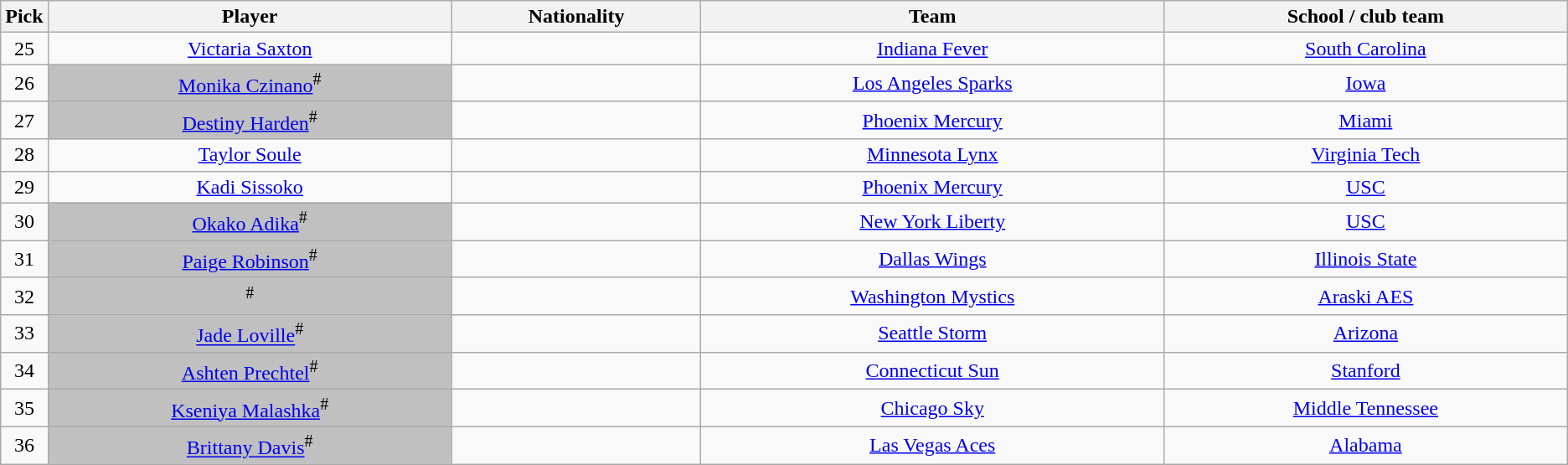<table class="wikitable" style="text-align: center;">
<tr>
<th width=30>Pick</th>
<th width=333>Player</th>
<th width=200>Nationality</th>
<th width=383>Team</th>
<th width=333>School / club team</th>
</tr>
<tr>
<td>25</td>
<td><a href='#'>Victaria Saxton</a></td>
<td></td>
<td><a href='#'>Indiana Fever</a></td>
<td><a href='#'>South Carolina</a></td>
</tr>
<tr>
<td>26</td>
<td bgcolor="#C0C0C0"><a href='#'>Monika Czinano</a><sup>#</sup></td>
<td></td>
<td><a href='#'>Los Angeles Sparks</a></td>
<td><a href='#'>Iowa</a></td>
</tr>
<tr>
<td>27</td>
<td bgcolor="#C0C0C0"><a href='#'>Destiny Harden</a><sup>#</sup></td>
<td></td>
<td><a href='#'>Phoenix Mercury</a> </td>
<td><a href='#'>Miami</a></td>
</tr>
<tr>
<td>28</td>
<td><a href='#'>Taylor Soule</a></td>
<td></td>
<td><a href='#'>Minnesota Lynx</a></td>
<td><a href='#'>Virginia Tech</a></td>
</tr>
<tr>
<td>29</td>
<td><a href='#'>Kadi Sissoko</a></td>
<td></td>
<td><a href='#'>Phoenix Mercury</a></td>
<td><a href='#'>USC</a></td>
</tr>
<tr>
<td>30</td>
<td bgcolor="#C0C0C0"><a href='#'>Okako Adika</a><sup>#</sup></td>
<td></td>
<td><a href='#'>New York Liberty</a></td>
<td><a href='#'>USC</a></td>
</tr>
<tr>
<td>31</td>
<td bgcolor="#C0C0C0"><a href='#'>Paige Robinson</a><sup>#</sup></td>
<td></td>
<td><a href='#'>Dallas Wings</a></td>
<td><a href='#'>Illinois State</a></td>
</tr>
<tr>
<td>32</td>
<td bgcolor="#C0C0C0"><sup>#</sup></td>
<td></td>
<td><a href='#'>Washington Mystics</a></td>
<td><a href='#'>Araski AES</a></td>
</tr>
<tr>
<td>33</td>
<td bgcolor="#C0C0C0"><a href='#'>Jade Loville</a><sup>#</sup></td>
<td></td>
<td><a href='#'>Seattle Storm</a></td>
<td><a href='#'>Arizona</a></td>
</tr>
<tr>
<td>34</td>
<td bgcolor="#C0C0C0"><a href='#'>Ashten Prechtel</a><sup>#</sup></td>
<td></td>
<td><a href='#'>Connecticut Sun</a></td>
<td><a href='#'>Stanford</a></td>
</tr>
<tr>
<td>35</td>
<td bgcolor="#C0C0C0"><a href='#'>Kseniya Malashka</a><sup>#</sup></td>
<td></td>
<td><a href='#'>Chicago Sky</a></td>
<td><a href='#'>Middle Tennessee</a></td>
</tr>
<tr>
<td>36</td>
<td bgcolor="#C0C0C0"><a href='#'>Brittany Davis</a><sup>#</sup></td>
<td></td>
<td><a href='#'>Las Vegas Aces</a></td>
<td><a href='#'>Alabama</a></td>
</tr>
</table>
